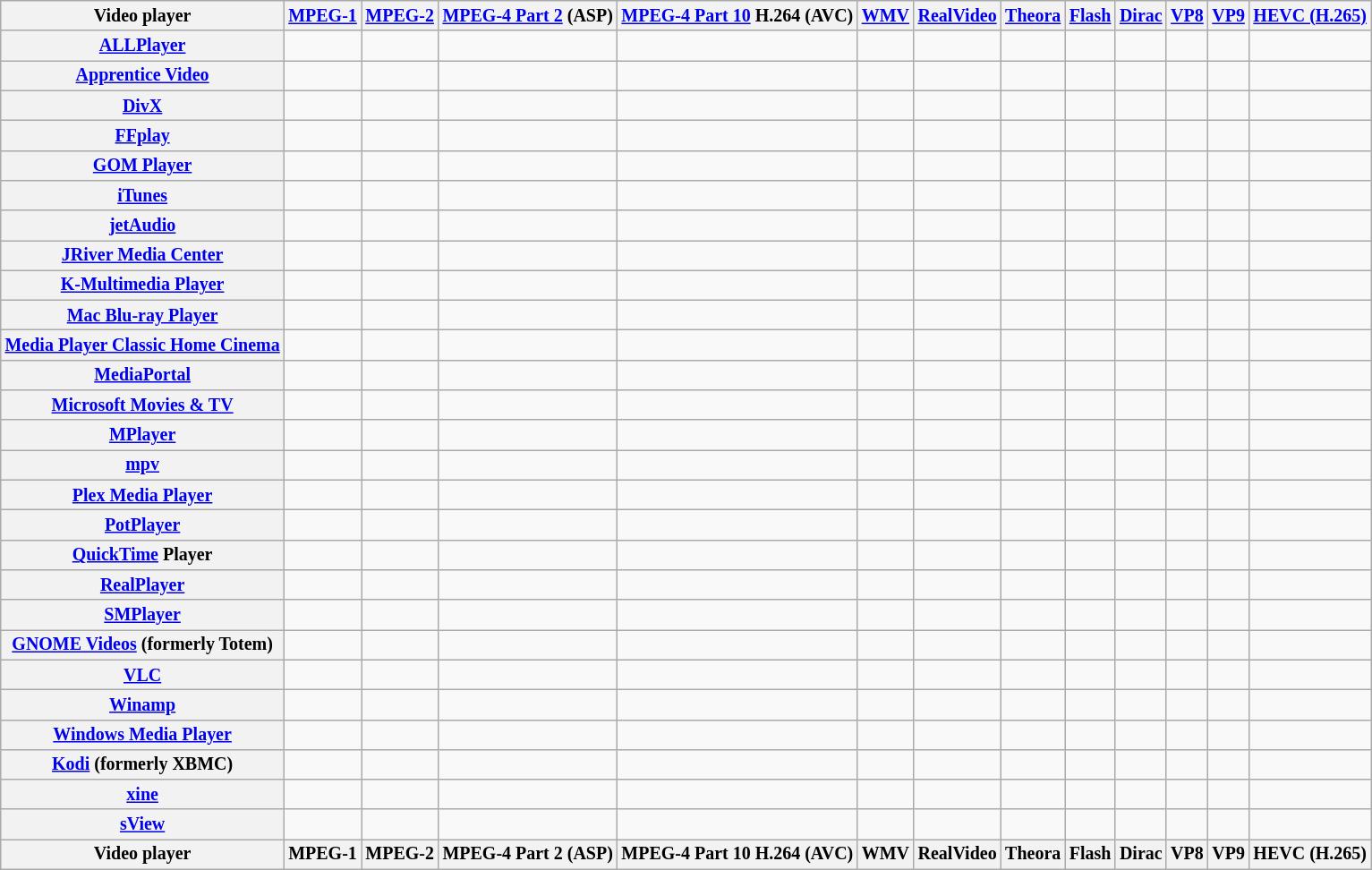<table class="wikitable sortable sort-under" style="font-size: smaller; text-align: center; width: auto; table-layout: fixed">
<tr>
<th>Video player</th>
<th><a href='#'>MPEG-1</a></th>
<th><a href='#'>MPEG-2</a></th>
<th><a href='#'>MPEG-4 Part 2</a> (ASP)</th>
<th><a href='#'>MPEG-4 Part 10</a> H.264 (AVC)</th>
<th><a href='#'>WMV</a></th>
<th><a href='#'>RealVideo</a></th>
<th><a href='#'>Theora</a></th>
<th><a href='#'>Flash</a></th>
<th><a href='#'>Dirac</a></th>
<th><a href='#'>VP8</a></th>
<th><a href='#'>VP9</a></th>
<th><a href='#'>HEVC (H.265)</a></th>
</tr>
<tr>
<th><a href='#'>ALLPlayer</a></th>
<td></td>
<td></td>
<td></td>
<td></td>
<td></td>
<td></td>
<td></td>
<td></td>
<td></td>
<td></td>
<td></td>
<td></td>
</tr>
<tr>
<th><a href='#'>Apprentice Video</a></th>
<td></td>
<td></td>
<td></td>
<td></td>
<td></td>
<td></td>
<td></td>
<td></td>
<td></td>
<td></td>
<td></td>
<td></td>
</tr>
<tr>
<th><a href='#'>DivX</a></th>
<td></td>
<td></td>
<td></td>
<td></td>
<td></td>
<td></td>
<td></td>
<td></td>
<td></td>
<td></td>
<td></td>
<td></td>
</tr>
<tr>
<th><a href='#'>FFplay</a></th>
<td></td>
<td></td>
<td></td>
<td></td>
<td></td>
<td></td>
<td></td>
<td></td>
<td></td>
<td></td>
<td></td>
<td></td>
</tr>
<tr>
<th><a href='#'>GOM Player</a></th>
<td></td>
<td></td>
<td></td>
<td></td>
<td></td>
<td></td>
<td></td>
<td></td>
<td></td>
<td></td>
<td></td>
<td></td>
</tr>
<tr>
<th><a href='#'>iTunes</a></th>
<td></td>
<td></td>
<td></td>
<td></td>
<td></td>
<td></td>
<td></td>
<td></td>
<td></td>
<td></td>
<td></td>
<td></td>
</tr>
<tr>
<th><a href='#'>jetAudio</a></th>
<td></td>
<td></td>
<td></td>
<td></td>
<td></td>
<td></td>
<td></td>
<td></td>
<td></td>
<td></td>
<td></td>
<td></td>
</tr>
<tr>
<th><a href='#'>JRiver Media Center</a></th>
<td></td>
<td></td>
<td></td>
<td></td>
<td></td>
<td></td>
<td></td>
<td></td>
<td></td>
<td></td>
<td></td>
<td></td>
</tr>
<tr>
<th><a href='#'>K-Multimedia Player</a></th>
<td></td>
<td></td>
<td></td>
<td></td>
<td></td>
<td></td>
<td></td>
<td></td>
<td></td>
<td></td>
<td></td>
<td></td>
</tr>
<tr>
<th><a href='#'>Mac Blu-ray Player</a></th>
<td></td>
<td></td>
<td></td>
<td></td>
<td></td>
<td></td>
<td></td>
<td></td>
<td></td>
<td></td>
<td></td>
<td></td>
</tr>
<tr>
<th><a href='#'>Media Player Classic Home Cinema</a></th>
<td></td>
<td></td>
<td></td>
<td></td>
<td></td>
<td></td>
<td></td>
<td></td>
<td></td>
<td></td>
<td></td>
<td></td>
</tr>
<tr>
<th><a href='#'>MediaPortal</a></th>
<td></td>
<td></td>
<td></td>
<td></td>
<td></td>
<td></td>
<td></td>
<td></td>
<td></td>
<td></td>
<td></td>
<td></td>
</tr>
<tr>
<th><a href='#'>Microsoft Movies & TV</a></th>
<td></td>
<td></td>
<td></td>
<td></td>
<td></td>
<td></td>
<td></td>
<td></td>
<td></td>
<td></td>
<td></td>
<td></td>
</tr>
<tr>
<th><a href='#'>MPlayer</a></th>
<td></td>
<td></td>
<td></td>
<td></td>
<td></td>
<td></td>
<td></td>
<td></td>
<td></td>
<td></td>
<td></td>
<td></td>
</tr>
<tr>
<th><a href='#'>mpv</a></th>
<td></td>
<td></td>
<td></td>
<td></td>
<td></td>
<td></td>
<td></td>
<td></td>
<td></td>
<td></td>
<td></td>
<td></td>
</tr>
<tr>
<th><a href='#'>Plex Media Player</a></th>
<td></td>
<td></td>
<td></td>
<td></td>
<td></td>
<td></td>
<td></td>
<td></td>
<td></td>
<td></td>
<td></td>
<td></td>
</tr>
<tr>
<th><a href='#'>PotPlayer</a></th>
<td></td>
<td></td>
<td></td>
<td></td>
<td></td>
<td></td>
<td></td>
<td></td>
<td></td>
<td></td>
<td></td>
<td></td>
</tr>
<tr>
<th><a href='#'>QuickTime</a> Player</th>
<td></td>
<td></td>
<td></td>
<td></td>
<td></td>
<td></td>
<td></td>
<td></td>
<td></td>
<td></td>
<td></td>
<td></td>
</tr>
<tr>
<th><a href='#'>RealPlayer</a></th>
<td></td>
<td></td>
<td></td>
<td></td>
<td></td>
<td></td>
<td></td>
<td></td>
<td></td>
<td></td>
<td></td>
<td></td>
</tr>
<tr>
<th><a href='#'>SMPlayer</a></th>
<td></td>
<td></td>
<td></td>
<td></td>
<td></td>
<td></td>
<td></td>
<td></td>
<td></td>
<td></td>
<td></td>
<td></td>
</tr>
<tr>
<th><a href='#'>GNOME Videos</a> (formerly Totem)</th>
<td></td>
<td></td>
<td></td>
<td></td>
<td></td>
<td></td>
<td></td>
<td></td>
<td></td>
<td></td>
<td></td>
<td></td>
</tr>
<tr>
<th><a href='#'>VLC</a></th>
<td></td>
<td></td>
<td></td>
<td></td>
<td></td>
<td></td>
<td></td>
<td></td>
<td></td>
<td></td>
<td></td>
<td></td>
</tr>
<tr>
<th><a href='#'>Winamp</a></th>
<td></td>
<td></td>
<td></td>
<td></td>
<td></td>
<td></td>
<td></td>
<td></td>
<td></td>
<td></td>
<td></td>
<td></td>
</tr>
<tr>
<th><a href='#'>Windows Media Player</a></th>
<td></td>
<td></td>
<td></td>
<td></td>
<td></td>
<td></td>
<td></td>
<td></td>
<td></td>
<td></td>
<td></td>
<td></td>
</tr>
<tr>
<th><a href='#'>Kodi</a> (formerly XBMC)</th>
<td></td>
<td></td>
<td></td>
<td></td>
<td></td>
<td></td>
<td></td>
<td></td>
<td></td>
<td></td>
<td></td>
<td></td>
</tr>
<tr>
<th><a href='#'>xine</a></th>
<td></td>
<td></td>
<td></td>
<td></td>
<td></td>
<td></td>
<td></td>
<td></td>
<td></td>
<td></td>
<td></td>
<td></td>
</tr>
<tr>
<th><a href='#'>sView</a></th>
<td></td>
<td></td>
<td></td>
<td></td>
<td></td>
<td></td>
<td></td>
<td></td>
<td></td>
<td></td>
<td></td>
<td></td>
</tr>
<tr class="sortbottom">
<th>Video player</th>
<th>MPEG-1</th>
<th>MPEG-2</th>
<th>MPEG-4 Part 2 (ASP)</th>
<th>MPEG-4 Part 10 H.264 (AVC)</th>
<th>WMV</th>
<th>RealVideo</th>
<th>Theora</th>
<th>Flash</th>
<th>Dirac</th>
<th>VP8</th>
<th>VP9</th>
<th>HEVC (H.265)</th>
</tr>
</table>
